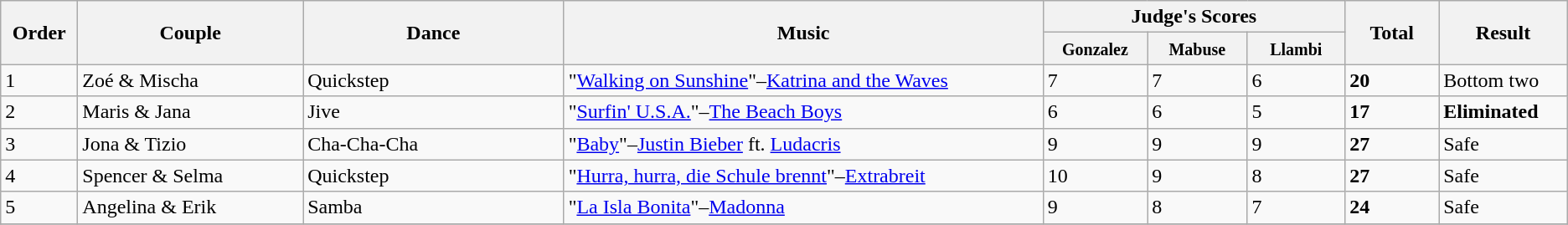<table class="wikitable nowrap sortable center">
<tr>
<th rowspan="2" style="width: 4em">Order</th>
<th rowspan="2" style="width: 17em">Couple</th>
<th rowspan="2" style="width: 20em">Dance</th>
<th rowspan="2" style="width: 40em">Music</th>
<th colspan="3">Judge's Scores</th>
<th rowspan="2" style="width: 6em">Total</th>
<th rowspan="2" style="width: 7em">Result</th>
</tr>
<tr>
<th style="width: 6em"><small>Gonzalez</small></th>
<th style="width: 6em"><small>Mabuse</small></th>
<th style="width: 6em"><small>Llambi</small></th>
</tr>
<tr>
<td>1</td>
<td>Zoé & Mischa</td>
<td>Quickstep</td>
<td>"<a href='#'>Walking on Sunshine</a>"–<a href='#'>Katrina and the Waves</a></td>
<td>7</td>
<td>7</td>
<td>6</td>
<td><strong>20</strong></td>
<td>Bottom two</td>
</tr>
<tr>
<td>2</td>
<td>Maris & Jana</td>
<td>Jive</td>
<td>"<a href='#'>Surfin' U.S.A.</a>"–<a href='#'>The Beach Boys</a></td>
<td>6</td>
<td>6</td>
<td>5</td>
<td><strong>17</strong></td>
<td><strong>Eliminated</strong></td>
</tr>
<tr>
<td>3</td>
<td>Jona & Tizio</td>
<td>Cha-Cha-Cha</td>
<td>"<a href='#'>Baby</a>"–<a href='#'>Justin Bieber</a> ft. <a href='#'>Ludacris</a></td>
<td>9</td>
<td>9</td>
<td>9</td>
<td><strong>27</strong></td>
<td>Safe</td>
</tr>
<tr>
<td>4</td>
<td>Spencer & Selma</td>
<td>Quickstep</td>
<td>"<a href='#'>Hurra, hurra, die Schule brennt</a>"–<a href='#'>Extrabreit</a></td>
<td>10</td>
<td>9</td>
<td>8</td>
<td><strong>27</strong></td>
<td>Safe</td>
</tr>
<tr>
<td>5</td>
<td>Angelina & Erik</td>
<td>Samba</td>
<td>"<a href='#'>La Isla Bonita</a>"–<a href='#'>Madonna</a></td>
<td>9</td>
<td>8</td>
<td>7</td>
<td><strong>24</strong></td>
<td>Safe</td>
</tr>
<tr>
</tr>
</table>
